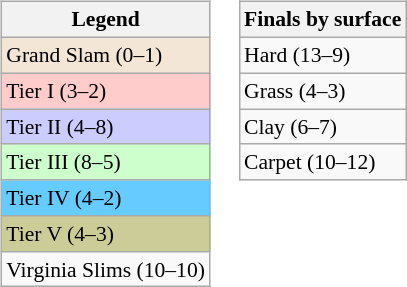<table>
<tr valign=top>
<td><br><table class=wikitable style="font-size:90%">
<tr>
<th>Legend</th>
</tr>
<tr>
<td style="background:#f3e6d7;">Grand Slam (0–1)</td>
</tr>
<tr>
<td bgcolor=#FFCCCC>Tier I (3–2)</td>
</tr>
<tr>
<td bgcolor=#CCCCFF>Tier II (4–8)</td>
</tr>
<tr>
<td bgcolor=#CCFFCC>Tier III (8–5)</td>
</tr>
<tr>
<td bgcolor=#66CCFF>Tier IV (4–2)</td>
</tr>
<tr>
<td bgcolor=#CCCC99>Tier V (4–3)</td>
</tr>
<tr>
<td>Virginia Slims (10–10)</td>
</tr>
</table>
</td>
<td><br><table class=wikitable style="font-size:90%">
<tr>
<th>Finals by surface</th>
</tr>
<tr>
<td>Hard (13–9)</td>
</tr>
<tr>
<td>Grass (4–3)</td>
</tr>
<tr>
<td>Clay (6–7)</td>
</tr>
<tr>
<td>Carpet (10–12)</td>
</tr>
</table>
</td>
</tr>
</table>
